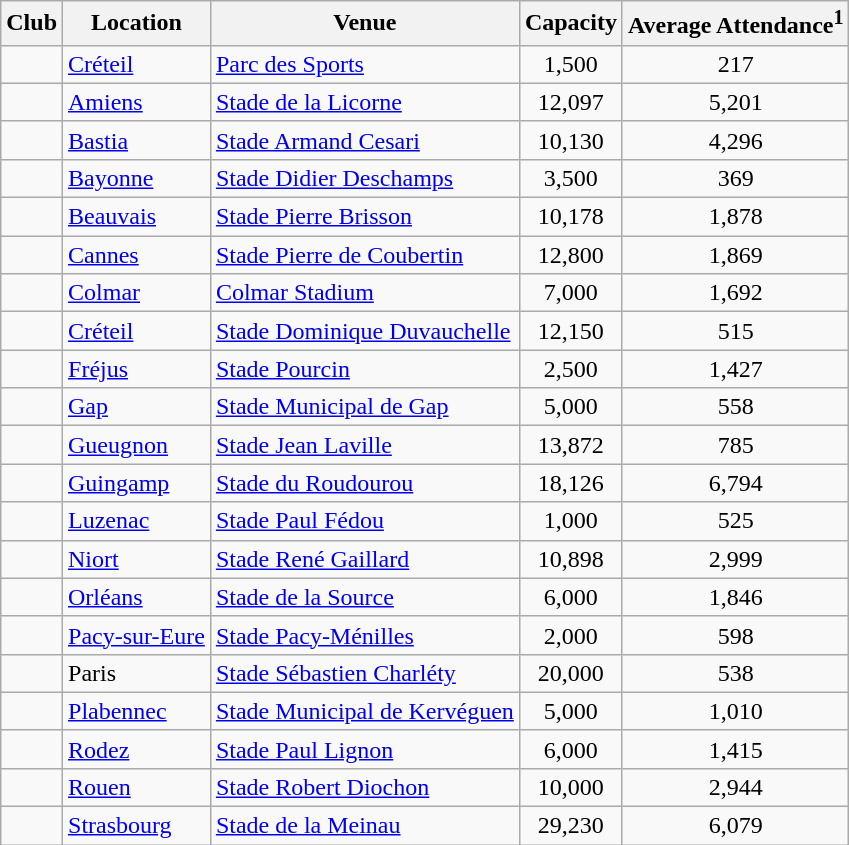<table class="wikitable sortable">
<tr>
<th>Club</th>
<th>Location</th>
<th>Venue</th>
<th>Capacity</th>
<th>Average Attendance<sup>1</sup></th>
</tr>
<tr>
<td></td>
<td><a href='#'>Créteil</a></td>
<td><a href='#'>Parc des Sports</a></td>
<td style="text-align:center;">1,500</td>
<td style="text-align:center;">217</td>
</tr>
<tr>
<td></td>
<td><a href='#'>Amiens</a></td>
<td><a href='#'>Stade de la Licorne</a></td>
<td style="text-align:center;">12,097</td>
<td style="text-align:center;">5,201</td>
</tr>
<tr>
<td></td>
<td><a href='#'>Bastia</a></td>
<td><a href='#'>Stade Armand Cesari</a></td>
<td style="text-align:center;">10,130</td>
<td style="text-align:center;">4,296</td>
</tr>
<tr>
<td></td>
<td><a href='#'>Bayonne</a></td>
<td><a href='#'>Stade Didier Deschamps</a></td>
<td style="text-align:center;">3,500</td>
<td style="text-align:center;">369</td>
</tr>
<tr>
<td></td>
<td><a href='#'>Beauvais</a></td>
<td><a href='#'>Stade Pierre Brisson</a></td>
<td style="text-align:center;">10,178</td>
<td style="text-align:center;">1,878</td>
</tr>
<tr>
<td></td>
<td><a href='#'>Cannes</a></td>
<td><a href='#'>Stade Pierre de Coubertin</a></td>
<td style="text-align:center;">12,800</td>
<td style="text-align:center;">1,869</td>
</tr>
<tr>
<td></td>
<td><a href='#'>Colmar</a></td>
<td><a href='#'>Colmar Stadium</a></td>
<td style="text-align:center;">7,000</td>
<td style="text-align:center;">1,692</td>
</tr>
<tr>
<td></td>
<td><a href='#'>Créteil</a></td>
<td><a href='#'>Stade Dominique Duvauchelle</a></td>
<td style="text-align:center;">12,150</td>
<td style="text-align:center;">515</td>
</tr>
<tr>
<td></td>
<td><a href='#'>Fréjus</a></td>
<td><a href='#'>Stade Pourcin</a></td>
<td style="text-align:center;">2,500</td>
<td style="text-align:center;">1,427</td>
</tr>
<tr>
<td></td>
<td><a href='#'>Gap</a></td>
<td><a href='#'>Stade Municipal de Gap</a></td>
<td style="text-align:center;">5,000</td>
<td style="text-align:center;">558</td>
</tr>
<tr>
<td></td>
<td><a href='#'>Gueugnon</a></td>
<td><a href='#'>Stade Jean Laville</a></td>
<td style="text-align:center;">13,872</td>
<td style="text-align:center;">785</td>
</tr>
<tr>
<td></td>
<td><a href='#'>Guingamp</a></td>
<td><a href='#'>Stade du Roudourou</a></td>
<td style="text-align:center;">18,126</td>
<td style="text-align:center;">6,794</td>
</tr>
<tr>
<td></td>
<td><a href='#'>Luzenac</a></td>
<td><a href='#'>Stade Paul Fédou</a></td>
<td style="text-align:center;">1,000</td>
<td style="text-align:center;">525</td>
</tr>
<tr>
<td></td>
<td><a href='#'>Niort</a></td>
<td><a href='#'>Stade René Gaillard</a></td>
<td style="text-align:center;">10,898</td>
<td style="text-align:center;">2,999</td>
</tr>
<tr>
<td></td>
<td><a href='#'>Orléans</a></td>
<td><a href='#'>Stade de la Source</a></td>
<td style="text-align:center;">6,000</td>
<td style="text-align:center;">1,846</td>
</tr>
<tr>
<td></td>
<td><a href='#'>Pacy-sur-Eure</a></td>
<td><a href='#'>Stade Pacy-Ménilles</a></td>
<td style="text-align:center;">2,000</td>
<td style="text-align:center;">598</td>
</tr>
<tr>
<td></td>
<td>Paris</td>
<td><a href='#'>Stade Sébastien Charléty</a></td>
<td style="text-align:center;">20,000</td>
<td style="text-align:center;">538</td>
</tr>
<tr>
<td></td>
<td><a href='#'>Plabennec</a></td>
<td><a href='#'>Stade Municipal de Kervéguen</a></td>
<td style="text-align:center;">5,000</td>
<td style="text-align:center;">1,010</td>
</tr>
<tr>
<td></td>
<td><a href='#'>Rodez</a></td>
<td><a href='#'>Stade Paul Lignon</a></td>
<td style="text-align:center;">6,000</td>
<td style="text-align:center;">1,415</td>
</tr>
<tr>
<td></td>
<td><a href='#'>Rouen</a></td>
<td><a href='#'>Stade Robert Diochon</a></td>
<td style="text-align:center;">10,000</td>
<td style="text-align:center;">2,944</td>
</tr>
<tr>
<td></td>
<td><a href='#'>Strasbourg</a></td>
<td><a href='#'>Stade de la Meinau</a></td>
<td style="text-align:center;">29,230</td>
<td style="text-align:center;">6,079</td>
</tr>
</table>
